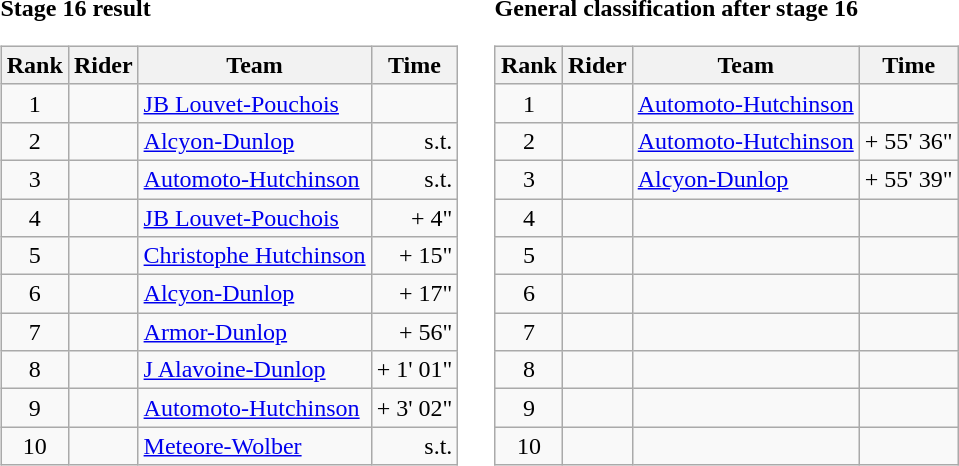<table>
<tr>
<td><strong>Stage 16 result</strong><br><table class="wikitable">
<tr>
<th scope="col">Rank</th>
<th scope="col">Rider</th>
<th scope="col">Team</th>
<th scope="col">Time</th>
</tr>
<tr>
<td style="text-align:center;">1</td>
<td></td>
<td><a href='#'>JB Louvet-Pouchois</a></td>
<td style="text-align:right;"></td>
</tr>
<tr>
<td style="text-align:center;">2</td>
<td></td>
<td><a href='#'>Alcyon-Dunlop</a></td>
<td style="text-align:right;">s.t.</td>
</tr>
<tr>
<td style="text-align:center;">3</td>
<td></td>
<td><a href='#'>Automoto-Hutchinson</a></td>
<td style="text-align:right;">s.t.</td>
</tr>
<tr>
<td style="text-align:center;">4</td>
<td></td>
<td><a href='#'>JB Louvet-Pouchois</a></td>
<td style="text-align:right;">+ 4"</td>
</tr>
<tr>
<td style="text-align:center;">5</td>
<td></td>
<td><a href='#'>Christophe Hutchinson</a></td>
<td style="text-align:right;">+ 15"</td>
</tr>
<tr>
<td style="text-align:center;">6</td>
<td></td>
<td><a href='#'>Alcyon-Dunlop</a></td>
<td style="text-align:right;">+ 17"</td>
</tr>
<tr>
<td style="text-align:center;">7</td>
<td></td>
<td><a href='#'>Armor-Dunlop</a></td>
<td style="text-align:right;">+ 56"</td>
</tr>
<tr>
<td style="text-align:center;">8</td>
<td></td>
<td><a href='#'>J Alavoine-Dunlop</a></td>
<td style="text-align:right;">+ 1' 01"</td>
</tr>
<tr>
<td style="text-align:center;">9</td>
<td></td>
<td><a href='#'>Automoto-Hutchinson</a></td>
<td style="text-align:right;">+ 3' 02"</td>
</tr>
<tr>
<td style="text-align:center;">10</td>
<td></td>
<td><a href='#'>Meteore-Wolber</a></td>
<td style="text-align:right;">s.t.</td>
</tr>
</table>
</td>
<td></td>
<td><strong>General classification after stage 16</strong><br><table class="wikitable">
<tr>
<th scope="col">Rank</th>
<th scope="col">Rider</th>
<th scope="col">Team</th>
<th scope="col">Time</th>
</tr>
<tr>
<td style="text-align:center;">1</td>
<td></td>
<td><a href='#'>Automoto-Hutchinson</a></td>
<td style="text-align:right;"></td>
</tr>
<tr>
<td style="text-align:center;">2</td>
<td></td>
<td><a href='#'>Automoto-Hutchinson</a></td>
<td style="text-align:right;">+ 55' 36"</td>
</tr>
<tr>
<td style="text-align:center;">3</td>
<td></td>
<td><a href='#'>Alcyon-Dunlop</a></td>
<td style="text-align:right;">+ 55' 39"</td>
</tr>
<tr>
<td style="text-align:center;">4</td>
<td></td>
<td></td>
<td></td>
</tr>
<tr>
<td style="text-align:center;">5</td>
<td></td>
<td></td>
<td></td>
</tr>
<tr>
<td style="text-align:center;">6</td>
<td></td>
<td></td>
<td></td>
</tr>
<tr>
<td style="text-align:center;">7</td>
<td></td>
<td></td>
<td></td>
</tr>
<tr>
<td style="text-align:center;">8</td>
<td></td>
<td></td>
<td></td>
</tr>
<tr>
<td style="text-align:center;">9</td>
<td></td>
<td></td>
<td></td>
</tr>
<tr>
<td style="text-align:center;">10</td>
<td></td>
<td></td>
<td></td>
</tr>
</table>
</td>
</tr>
</table>
